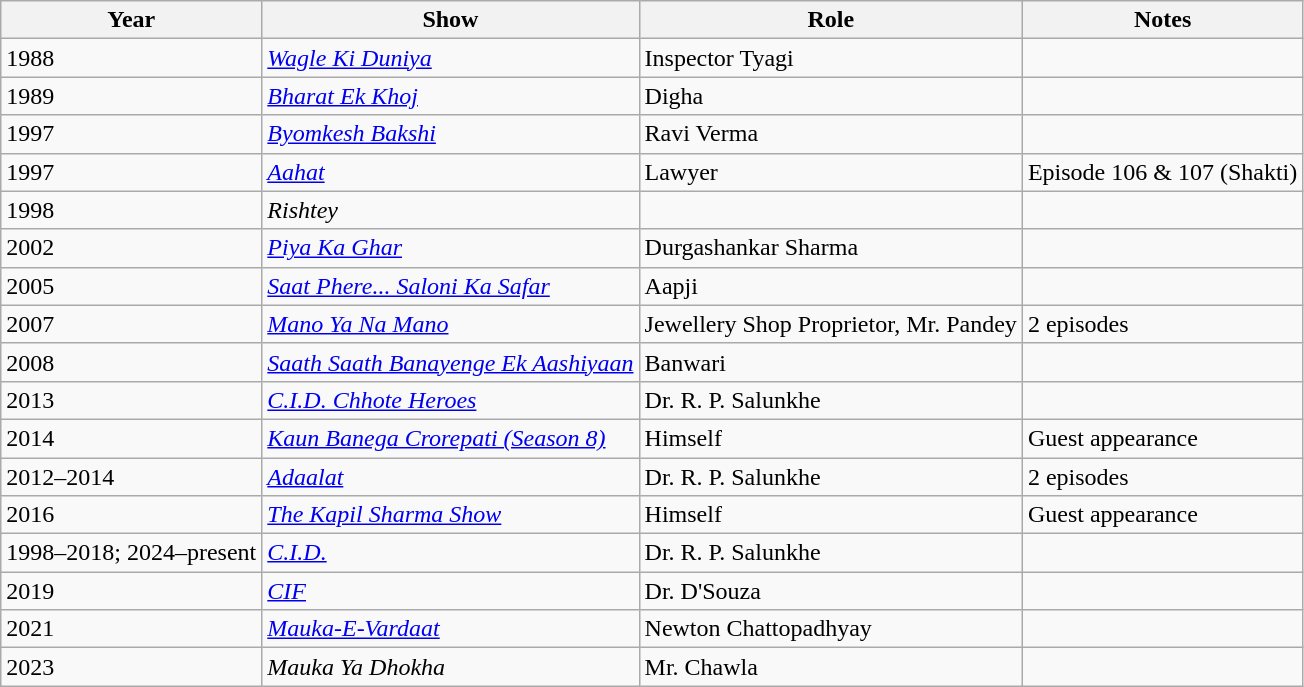<table class="wikitable sortable">
<tr>
<th>Year</th>
<th>Show</th>
<th>Role</th>
<th>Notes</th>
</tr>
<tr>
<td>1988</td>
<td><em><a href='#'>Wagle Ki Duniya</a></em></td>
<td>Inspector Tyagi</td>
<td></td>
</tr>
<tr>
<td>1989</td>
<td><em><a href='#'>Bharat Ek Khoj</a></em></td>
<td>Digha</td>
<td></td>
</tr>
<tr>
<td>1997</td>
<td><em><a href='#'>Byomkesh Bakshi</a></em></td>
<td>Ravi Verma</td>
<td></td>
</tr>
<tr>
<td>1997</td>
<td><em><a href='#'>Aahat</a></em></td>
<td>Lawyer</td>
<td>Episode 106 & 107 (Shakti)</td>
</tr>
<tr>
<td>1998</td>
<td><em>Rishtey</em></td>
<td></td>
<td></td>
</tr>
<tr>
<td>2002</td>
<td><em><a href='#'>Piya Ka Ghar</a></em></td>
<td>Durgashankar Sharma</td>
<td></td>
</tr>
<tr>
<td>2005</td>
<td><em><a href='#'>Saat Phere... Saloni Ka Safar</a></em></td>
<td>Aapji</td>
<td></td>
</tr>
<tr>
<td>2007</td>
<td><em><a href='#'>Mano Ya Na Mano</a></em></td>
<td>Jewellery Shop Proprietor, Mr. Pandey</td>
<td>2 episodes</td>
</tr>
<tr>
<td>2008</td>
<td><em><a href='#'>Saath Saath Banayenge Ek Aashiyaan</a></em></td>
<td>Banwari</td>
<td></td>
</tr>
<tr>
<td>2013</td>
<td><em><a href='#'>C.I.D. Chhote Heroes</a></em></td>
<td>Dr. R. P. Salunkhe</td>
<td></td>
</tr>
<tr>
<td>2014</td>
<td><em><a href='#'>Kaun Banega Crorepati (Season 8)</a></em></td>
<td>Himself</td>
<td>Guest appearance</td>
</tr>
<tr>
<td>2012–2014</td>
<td><em><a href='#'>Adaalat</a></em></td>
<td>Dr. R. P. Salunkhe</td>
<td>2 episodes</td>
</tr>
<tr>
<td>2016</td>
<td><em><a href='#'>The Kapil Sharma Show</a></em></td>
<td>Himself</td>
<td>Guest appearance</td>
</tr>
<tr>
<td>1998–2018; 2024–present</td>
<td><em><a href='#'>C.I.D.</a></em></td>
<td>Dr. R. P. Salunkhe</td>
<td></td>
</tr>
<tr>
<td>2019</td>
<td><em><a href='#'>CIF</a></em></td>
<td>Dr. D'Souza</td>
<td></td>
</tr>
<tr>
<td>2021</td>
<td><em><a href='#'>Mauka-E-Vardaat</a></em></td>
<td>Newton Chattopadhyay</td>
<td></td>
</tr>
<tr>
<td>2023</td>
<td><em>Mauka Ya Dhokha</em></td>
<td>Mr. Chawla</td>
<td></td>
</tr>
</table>
